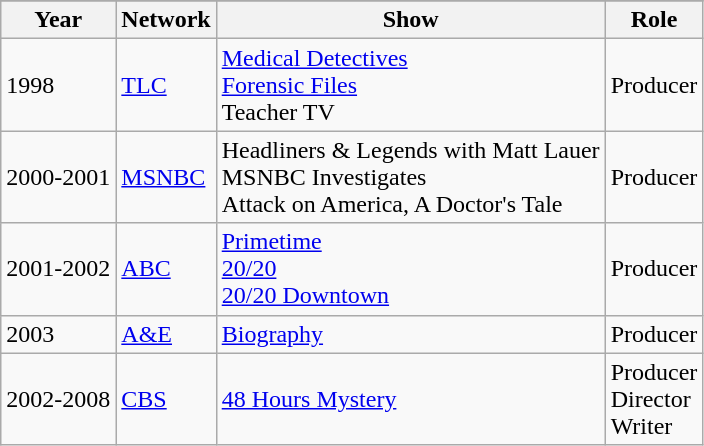<table class="wikitable">
<tr bgcolor="#B0C4DE" align="center">
</tr>
<tr>
<th>Year</th>
<th>Network</th>
<th>Show</th>
<th>Role</th>
</tr>
<tr>
<td>1998</td>
<td><a href='#'>TLC</a></td>
<td><a href='#'>Medical Detectives</a><br><a href='#'>Forensic Files</a><br>Teacher TV</td>
<td>Producer</td>
</tr>
<tr>
<td>2000-2001</td>
<td><a href='#'>MSNBC</a></td>
<td>Headliners & Legends with Matt Lauer<br>MSNBC Investigates<br>Attack on America, A Doctor's Tale</td>
<td>Producer</td>
</tr>
<tr>
<td>2001-2002</td>
<td><a href='#'>ABC</a></td>
<td><a href='#'>Primetime</a><br><a href='#'>20/20</a><br><a href='#'>20/20 Downtown</a></td>
<td>Producer</td>
</tr>
<tr>
<td>2003</td>
<td><a href='#'>A&E</a></td>
<td><a href='#'>Biography</a></td>
<td>Producer</td>
</tr>
<tr>
<td>2002-2008</td>
<td><a href='#'>CBS</a></td>
<td><a href='#'>48 Hours Mystery</a></td>
<td>Producer<br>Director<br>Writer</td>
</tr>
</table>
